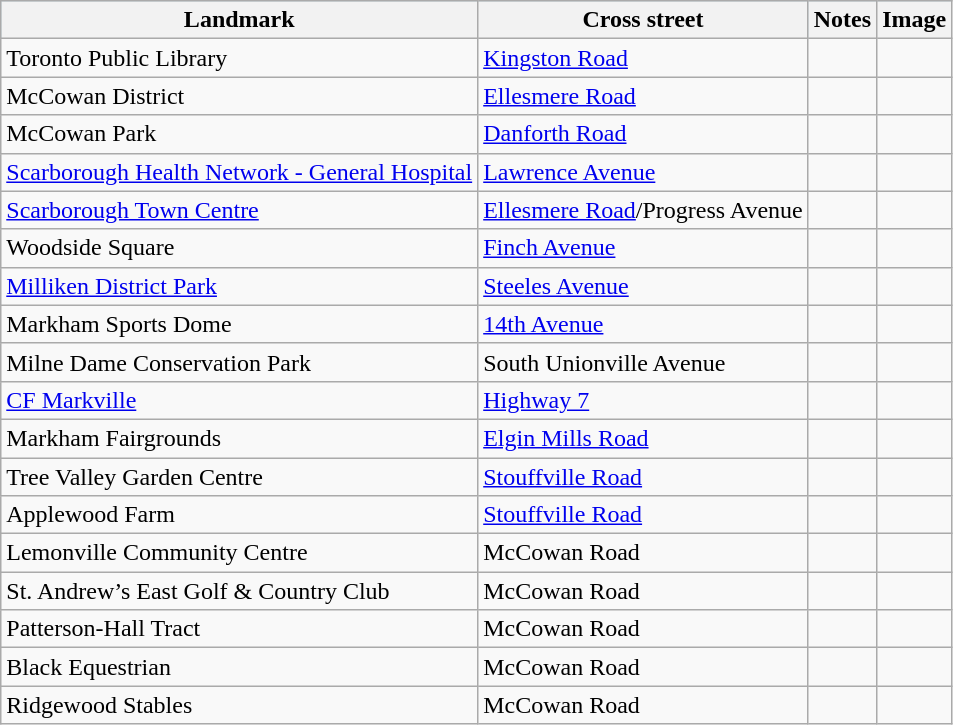<table class="wikitable sortable">
<tr style="background:lightblue;">
<th>Landmark</th>
<th>Cross street</th>
<th>Notes</th>
<th>Image</th>
</tr>
<tr>
<td>Toronto Public Library</td>
<td><a href='#'>Kingston Road</a></td>
<td></td>
<td></td>
</tr>
<tr>
<td>McCowan District</td>
<td><a href='#'>Ellesmere Road</a></td>
<td></td>
<td></td>
</tr>
<tr>
<td>McCowan Park</td>
<td><a href='#'>Danforth Road</a></td>
<td></td>
<td></td>
</tr>
<tr>
<td><a href='#'>Scarborough Health Network - General Hospital</a></td>
<td><a href='#'>Lawrence Avenue</a></td>
<td></td>
<td></td>
</tr>
<tr>
<td><a href='#'>Scarborough Town Centre</a></td>
<td><a href='#'>Ellesmere Road</a>/Progress Avenue</td>
<td></td>
<td></td>
</tr>
<tr>
<td>Woodside Square</td>
<td><a href='#'>Finch Avenue</a></td>
<td></td>
<td></td>
</tr>
<tr>
<td><a href='#'>Milliken District Park</a></td>
<td><a href='#'>Steeles Avenue</a></td>
<td></td>
<td></td>
</tr>
<tr>
<td>Markham Sports Dome</td>
<td><a href='#'>14th Avenue</a></td>
<td></td>
<td></td>
</tr>
<tr>
<td>Milne Dame Conservation Park</td>
<td>South Unionville Avenue</td>
<td></td>
<td></td>
</tr>
<tr>
<td><a href='#'>CF Markville</a></td>
<td><a href='#'>Highway 7</a></td>
<td></td>
<td></td>
</tr>
<tr>
<td>Markham Fairgrounds</td>
<td><a href='#'>Elgin Mills Road</a></td>
<td></td>
<td></td>
</tr>
<tr>
<td>Tree Valley Garden Centre</td>
<td><a href='#'>Stouffville Road</a></td>
<td></td>
<td></td>
</tr>
<tr>
<td>Applewood Farm</td>
<td><a href='#'>Stouffville Road</a></td>
<td></td>
<td></td>
</tr>
<tr>
<td>Lemonville Community Centre</td>
<td>McCowan Road</td>
<td></td>
<td></td>
</tr>
<tr>
<td>St. Andrew’s East Golf & Country Club</td>
<td>McCowan Road</td>
<td></td>
<td></td>
</tr>
<tr>
<td>Patterson-Hall Tract</td>
<td>McCowan Road</td>
<td></td>
<td></td>
</tr>
<tr>
<td>Black Equestrian</td>
<td>McCowan Road</td>
<td></td>
<td></td>
</tr>
<tr>
<td>Ridgewood Stables</td>
<td>McCowan Road</td>
<td></td>
<td></td>
</tr>
</table>
